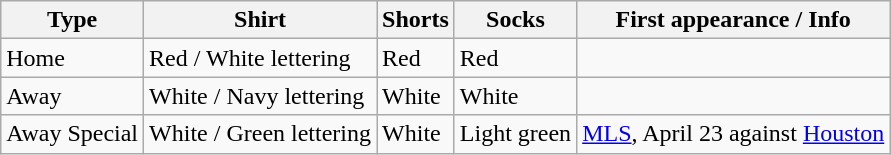<table class="wikitable">
<tr>
<th>Type</th>
<th>Shirt</th>
<th>Shorts</th>
<th>Socks</th>
<th>First appearance / Info</th>
</tr>
<tr>
<td>Home</td>
<td>Red / White lettering</td>
<td>Red</td>
<td>Red</td>
<td></td>
</tr>
<tr>
<td>Away</td>
<td>White / Navy lettering</td>
<td>White</td>
<td>White</td>
<td></td>
</tr>
<tr>
<td>Away Special</td>
<td>White / Green lettering</td>
<td>White</td>
<td>Light green</td>
<td><a href='#'>MLS</a>, April 23 against <a href='#'>Houston</a></td>
</tr>
</table>
